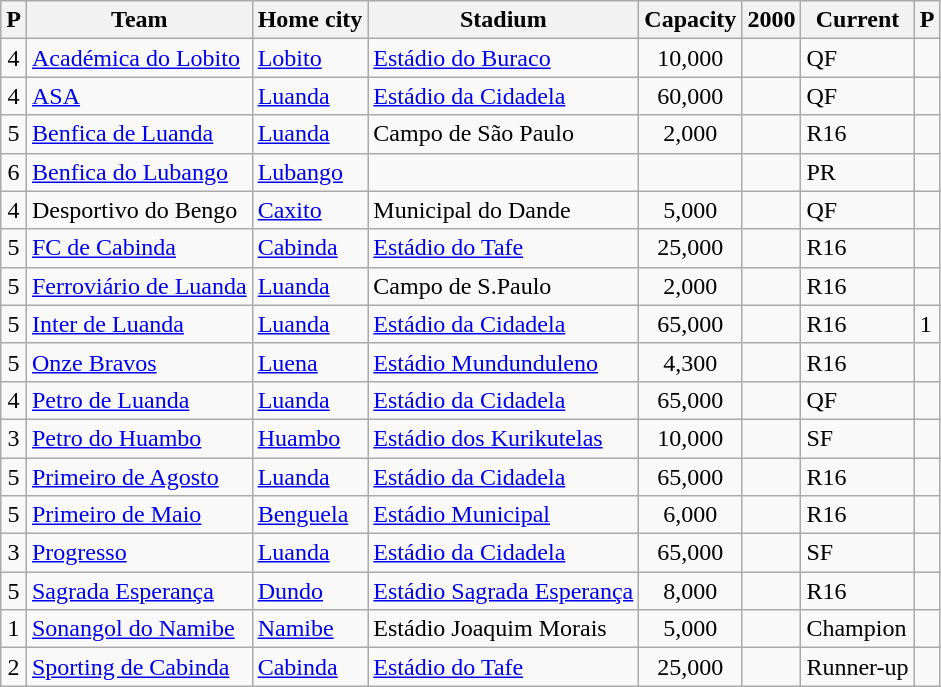<table class="wikitable sortable">
<tr>
<th>P</th>
<th>Team</th>
<th>Home city</th>
<th>Stadium</th>
<th>Capacity</th>
<th>2000</th>
<th>Current</th>
<th>P</th>
</tr>
<tr>
<td align=center>4</td>
<td><a href='#'>Académica do Lobito</a></td>
<td><a href='#'>Lobito</a></td>
<td><a href='#'>Estádio do Buraco</a></td>
<td align="center">10,000</td>
<td></td>
<td data-sort-value="4">QF</td>
<td></td>
</tr>
<tr>
<td align=center>4</td>
<td><a href='#'>ASA</a></td>
<td><a href='#'>Luanda</a></td>
<td><a href='#'>Estádio da Cidadela</a></td>
<td align="center">60,000</td>
<td></td>
<td data-sort-value="4">QF</td>
<td></td>
</tr>
<tr>
<td align=center>5</td>
<td><a href='#'>Benfica de Luanda</a></td>
<td><a href='#'>Luanda</a></td>
<td>Campo de São Paulo</td>
<td align="center">2,000</td>
<td></td>
<td data-sort-value="5">R16</td>
<td align=center></td>
</tr>
<tr>
<td align=center>6</td>
<td><a href='#'>Benfica do Lubango</a></td>
<td><a href='#'>Lubango</a></td>
<td></td>
<td align="center"></td>
<td></td>
<td data-sort-value="6">PR</td>
<td></td>
</tr>
<tr>
<td align=center>4</td>
<td>Desportivo do Bengo</td>
<td><a href='#'>Caxito</a></td>
<td>Municipal do Dande</td>
<td align="center">5,000</td>
<td></td>
<td data-sort-value="4">QF</td>
<td></td>
</tr>
<tr>
<td align=center>5</td>
<td><a href='#'>FC de Cabinda</a></td>
<td><a href='#'>Cabinda</a></td>
<td><a href='#'>Estádio do Tafe</a></td>
<td align="center">25,000</td>
<td></td>
<td data-sort-value="5">R16</td>
<td></td>
</tr>
<tr>
<td align=center>5</td>
<td><a href='#'>Ferroviário de Luanda</a></td>
<td><a href='#'>Luanda</a></td>
<td>Campo de S.Paulo</td>
<td align="center">2,000</td>
<td></td>
<td data-sort-value="5">R16</td>
<td></td>
</tr>
<tr>
<td align=center>5</td>
<td><a href='#'>Inter de Luanda</a></td>
<td><a href='#'>Luanda</a></td>
<td><a href='#'>Estádio da Cidadela</a></td>
<td align="center">65,000</td>
<td></td>
<td data-sort-value="5">R16</td>
<td> 1</td>
</tr>
<tr>
<td align=center>5</td>
<td><a href='#'>Onze Bravos</a></td>
<td><a href='#'>Luena</a></td>
<td><a href='#'>Estádio Mundunduleno</a></td>
<td align="center">4,300</td>
<td></td>
<td data-sort-value="5">R16</td>
<td></td>
</tr>
<tr>
<td align=center>4</td>
<td><a href='#'>Petro de Luanda</a></td>
<td><a href='#'>Luanda</a></td>
<td><a href='#'>Estádio da Cidadela</a></td>
<td align="center">65,000</td>
<td></td>
<td data-sort-value="4">QF</td>
<td></td>
</tr>
<tr>
<td align=center>3</td>
<td><a href='#'>Petro do Huambo</a></td>
<td><a href='#'>Huambo</a></td>
<td><a href='#'>Estádio dos Kurikutelas</a></td>
<td align="center">10,000</td>
<td></td>
<td data-sort-value="3">SF</td>
<td align=center></td>
</tr>
<tr>
<td align=center>5</td>
<td><a href='#'>Primeiro de Agosto</a></td>
<td><a href='#'>Luanda</a></td>
<td><a href='#'>Estádio da Cidadela</a></td>
<td align="center">65,000</td>
<td></td>
<td data-sort-value="5">R16</td>
<td></td>
</tr>
<tr>
<td align=center>5</td>
<td><a href='#'>Primeiro de Maio</a></td>
<td><a href='#'>Benguela</a></td>
<td><a href='#'>Estádio Municipal</a></td>
<td align="center">6,000</td>
<td></td>
<td data-sort-value="5">R16</td>
<td align=center></td>
</tr>
<tr>
<td align=center>3</td>
<td><a href='#'>Progresso</a></td>
<td><a href='#'>Luanda</a></td>
<td><a href='#'>Estádio da Cidadela</a></td>
<td align="center">65,000</td>
<td></td>
<td data-sort-value="3">SF</td>
<td align=center></td>
</tr>
<tr>
<td align=center>5</td>
<td><a href='#'>Sagrada Esperança</a></td>
<td><a href='#'>Dundo</a></td>
<td><a href='#'>Estádio Sagrada Esperança</a></td>
<td align="center">8,000</td>
<td></td>
<td data-sort-value="5">R16</td>
<td></td>
</tr>
<tr>
<td align=center>1</td>
<td><a href='#'>Sonangol do Namibe</a></td>
<td><a href='#'>Namibe</a></td>
<td>Estádio Joaquim Morais</td>
<td align="center">5,000</td>
<td></td>
<td data-sort-value="1">Champion</td>
<td></td>
</tr>
<tr>
<td align=center>2</td>
<td><a href='#'>Sporting de Cabinda</a></td>
<td><a href='#'>Cabinda</a></td>
<td><a href='#'>Estádio do Tafe</a></td>
<td align="center">25,000</td>
<td></td>
<td data-sort-value="2">Runner-up</td>
<td align=center></td>
</tr>
</table>
